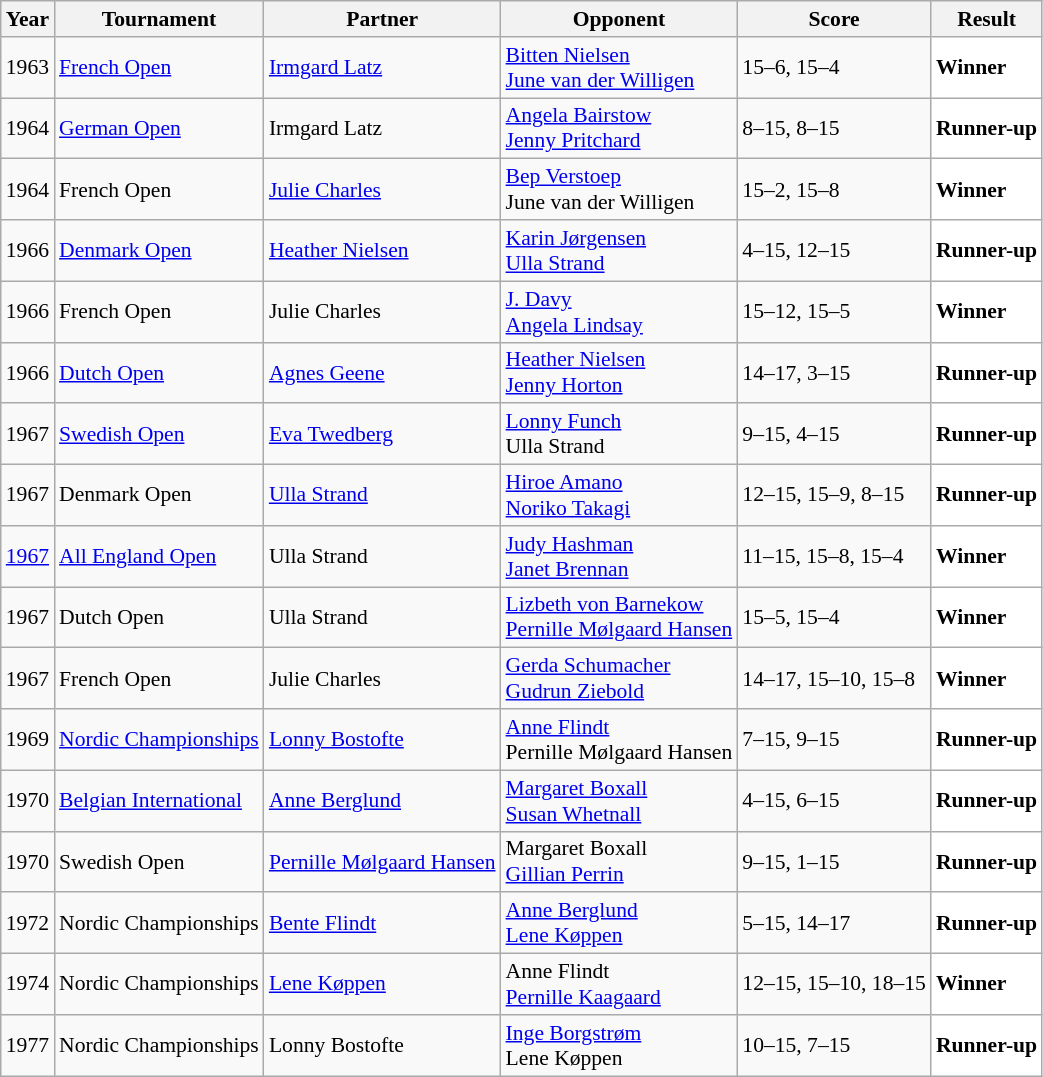<table class="sortable wikitable" style="font-size: 90%;">
<tr>
<th>Year</th>
<th>Tournament</th>
<th>Partner</th>
<th>Opponent</th>
<th>Score</th>
<th>Result</th>
</tr>
<tr>
<td align="center">1963</td>
<td align="left"><a href='#'>French Open</a></td>
<td align="left"> <a href='#'>Irmgard Latz</a></td>
<td align="left"> <a href='#'>Bitten Nielsen</a><br> <a href='#'>June van der Willigen</a></td>
<td align="left">15–6, 15–4</td>
<td style="text-align:left; background:white"> <strong>Winner</strong></td>
</tr>
<tr>
<td align="center">1964</td>
<td align="left"><a href='#'>German Open</a></td>
<td align="left"> Irmgard Latz</td>
<td align="left"> <a href='#'>Angela Bairstow</a><br> <a href='#'>Jenny Pritchard</a></td>
<td align="left">8–15, 8–15</td>
<td style="text-align:left; background:white"> <strong>Runner-up</strong></td>
</tr>
<tr>
<td align="center">1964</td>
<td align="left">French Open</td>
<td align="left"> <a href='#'>Julie Charles</a></td>
<td align="left"> <a href='#'>Bep Verstoep</a><br> June van der Willigen</td>
<td align="left">15–2, 15–8</td>
<td style="text-align:left; background:white"> <strong>Winner</strong></td>
</tr>
<tr>
<td align="center">1966</td>
<td align="left"><a href='#'>Denmark Open</a></td>
<td align="left"> <a href='#'>Heather Nielsen</a></td>
<td align="left"> <a href='#'>Karin Jørgensen</a><br> <a href='#'>Ulla Strand</a></td>
<td align="left">4–15, 12–15</td>
<td style="text-align:left; background:white"> <strong>Runner-up</strong></td>
</tr>
<tr>
<td align="center">1966</td>
<td align="left">French Open</td>
<td align="left"> Julie Charles</td>
<td align="left"> <a href='#'>J. Davy</a><br> <a href='#'>Angela Lindsay</a></td>
<td align="left">15–12, 15–5</td>
<td style="text-align:left; background:white"> <strong>Winner</strong></td>
</tr>
<tr>
<td align="center">1966</td>
<td align="left"><a href='#'>Dutch Open</a></td>
<td align="left"> <a href='#'>Agnes Geene</a></td>
<td align="left"> <a href='#'>Heather Nielsen</a><br> <a href='#'>Jenny Horton</a></td>
<td align="left">14–17, 3–15</td>
<td style="text-align:left; background:white"> <strong>Runner-up</strong></td>
</tr>
<tr>
<td align="center">1967</td>
<td align="left"><a href='#'>Swedish Open</a></td>
<td align="left"> <a href='#'>Eva Twedberg</a></td>
<td align="left"> <a href='#'>Lonny Funch</a><br> Ulla Strand</td>
<td align="left">9–15, 4–15</td>
<td style="text-align:left; background:white"> <strong>Runner-up</strong></td>
</tr>
<tr>
<td align="center">1967</td>
<td align="left">Denmark Open</td>
<td align="left"> <a href='#'>Ulla Strand</a></td>
<td align="left"> <a href='#'>Hiroe Amano</a><br> <a href='#'>Noriko Takagi</a></td>
<td align="left">12–15, 15–9, 8–15</td>
<td style="text-align:left; background:white"> <strong>Runner-up</strong></td>
</tr>
<tr>
<td align="center"><a href='#'>1967</a></td>
<td align="left"><a href='#'>All England Open</a></td>
<td align="left"> Ulla Strand</td>
<td align="left"> <a href='#'>Judy Hashman</a><br> <a href='#'>Janet Brennan</a></td>
<td align="left">11–15, 15–8, 15–4</td>
<td style="text-align:left; background:white"> <strong>Winner</strong></td>
</tr>
<tr>
<td align="center">1967</td>
<td align="left">Dutch Open</td>
<td align="left"> Ulla Strand</td>
<td align="left"> <a href='#'>Lizbeth von Barnekow</a><br> <a href='#'>Pernille Mølgaard Hansen</a></td>
<td align="left">15–5, 15–4</td>
<td style="text-align:left; background:white"> <strong>Winner</strong></td>
</tr>
<tr>
<td align="center">1967</td>
<td align="left">French Open</td>
<td align="left"> Julie Charles</td>
<td align="left"> <a href='#'>Gerda Schumacher</a><br> <a href='#'>Gudrun Ziebold</a></td>
<td align="left">14–17, 15–10, 15–8</td>
<td style="text-align:left; background:white"> <strong>Winner</strong></td>
</tr>
<tr>
<td align="center">1969</td>
<td align="left"><a href='#'>Nordic Championships</a></td>
<td align="left"> <a href='#'>Lonny Bostofte</a></td>
<td align="left"> <a href='#'>Anne Flindt</a><br>  Pernille Mølgaard Hansen</td>
<td align="left">7–15, 9–15</td>
<td style="text-align:left; background:white"> <strong>Runner-up</strong></td>
</tr>
<tr>
<td align="center">1970</td>
<td align="left"><a href='#'>Belgian International</a></td>
<td align="left"> <a href='#'>Anne Berglund</a></td>
<td align="left"> <a href='#'>Margaret Boxall</a><br> <a href='#'>Susan Whetnall</a></td>
<td align="left">4–15, 6–15</td>
<td style="text-align:left; background:white"> <strong>Runner-up</strong></td>
</tr>
<tr>
<td align="center">1970</td>
<td align="left">Swedish Open</td>
<td align="left"> <a href='#'>Pernille Mølgaard Hansen</a></td>
<td align="left"> Margaret Boxall<br> <a href='#'>Gillian Perrin</a></td>
<td align="left">9–15, 1–15</td>
<td style="text-align:left; background:white"> <strong>Runner-up</strong></td>
</tr>
<tr>
<td align="center">1972</td>
<td align="left">Nordic Championships</td>
<td align="left"> <a href='#'>Bente Flindt</a></td>
<td align="left"> <a href='#'>Anne Berglund</a><br> <a href='#'>Lene Køppen</a></td>
<td align="left">5–15, 14–17</td>
<td style="text-align:left; background:white"> <strong>Runner-up</strong></td>
</tr>
<tr>
<td align="center">1974</td>
<td align="left">Nordic Championships</td>
<td align="left"> <a href='#'>Lene Køppen</a></td>
<td align="left"> Anne Flindt<br> <a href='#'>Pernille Kaagaard</a></td>
<td align="left">12–15, 15–10, 18–15</td>
<td style="text-align:left; background:white"> <strong>Winner</strong></td>
</tr>
<tr>
<td align="center">1977</td>
<td align="left">Nordic Championships</td>
<td align="left"> Lonny Bostofte</td>
<td align="left"> <a href='#'>Inge Borgstrøm</a><br> Lene Køppen</td>
<td align="left">10–15, 7–15</td>
<td style="text-align:left; background:white"> <strong>Runner-up</strong></td>
</tr>
</table>
